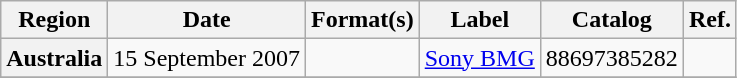<table class="wikitable sortable plainrowheaders">
<tr>
<th scope="col">Region</th>
<th scope="col">Date</th>
<th scope="col">Format(s)</th>
<th scope="col">Label</th>
<th scope="col">Catalog</th>
<th scope="col">Ref.</th>
</tr>
<tr>
<th scope="row">Australia</th>
<td>15 September 2007</td>
<td></td>
<td><a href='#'>Sony BMG</a></td>
<td>88697385282</td>
<td style="text-align:center;"></td>
</tr>
<tr>
</tr>
</table>
